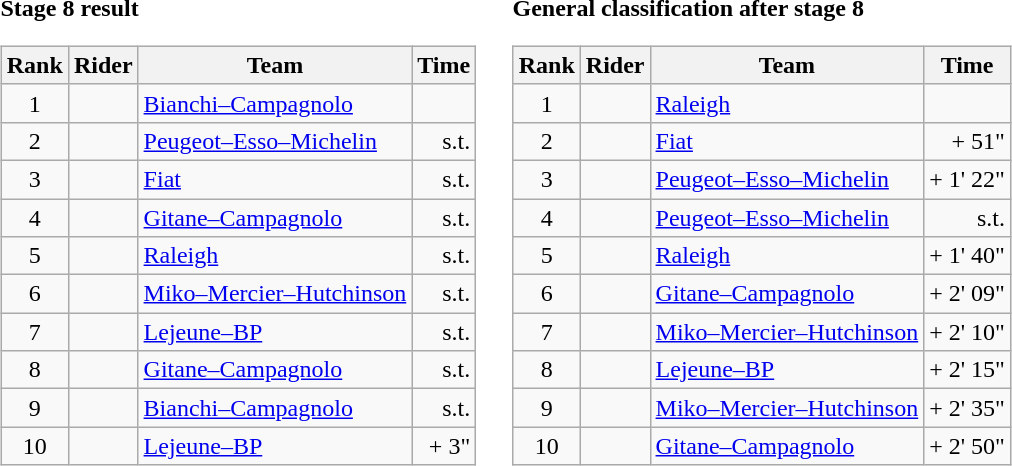<table>
<tr>
<td><strong>Stage 8 result</strong><br><table class="wikitable">
<tr>
<th scope="col">Rank</th>
<th scope="col">Rider</th>
<th scope="col">Team</th>
<th scope="col">Time</th>
</tr>
<tr>
<td style="text-align:center;">1</td>
<td></td>
<td><a href='#'>Bianchi–Campagnolo</a></td>
<td style="text-align:right;"></td>
</tr>
<tr>
<td style="text-align:center;">2</td>
<td></td>
<td><a href='#'>Peugeot–Esso–Michelin</a></td>
<td style="text-align:right;">s.t.</td>
</tr>
<tr>
<td style="text-align:center;">3</td>
<td></td>
<td><a href='#'>Fiat</a></td>
<td style="text-align:right;">s.t.</td>
</tr>
<tr>
<td style="text-align:center;">4</td>
<td></td>
<td><a href='#'>Gitane–Campagnolo</a></td>
<td style="text-align:right;">s.t.</td>
</tr>
<tr>
<td style="text-align:center;">5</td>
<td></td>
<td><a href='#'>Raleigh</a></td>
<td style="text-align:right;">s.t.</td>
</tr>
<tr>
<td style="text-align:center;">6</td>
<td></td>
<td><a href='#'>Miko–Mercier–Hutchinson</a></td>
<td style="text-align:right;">s.t.</td>
</tr>
<tr>
<td style="text-align:center;">7</td>
<td></td>
<td><a href='#'>Lejeune–BP</a></td>
<td style="text-align:right;">s.t.</td>
</tr>
<tr>
<td style="text-align:center;">8</td>
<td></td>
<td><a href='#'>Gitane–Campagnolo</a></td>
<td style="text-align:right;">s.t.</td>
</tr>
<tr>
<td style="text-align:center;">9</td>
<td></td>
<td><a href='#'>Bianchi–Campagnolo</a></td>
<td style="text-align:right;">s.t.</td>
</tr>
<tr>
<td style="text-align:center;">10</td>
<td></td>
<td><a href='#'>Lejeune–BP</a></td>
<td style="text-align:right;">+ 3"</td>
</tr>
</table>
</td>
<td></td>
<td><strong>General classification after stage 8</strong><br><table class="wikitable">
<tr>
<th scope="col">Rank</th>
<th scope="col">Rider</th>
<th scope="col">Team</th>
<th scope="col">Time</th>
</tr>
<tr>
<td style="text-align:center;">1</td>
<td> </td>
<td><a href='#'>Raleigh</a></td>
<td style="text-align:right;"></td>
</tr>
<tr>
<td style="text-align:center;">2</td>
<td></td>
<td><a href='#'>Fiat</a></td>
<td style="text-align:right;">+ 51"</td>
</tr>
<tr>
<td style="text-align:center;">3</td>
<td></td>
<td><a href='#'>Peugeot–Esso–Michelin</a></td>
<td style="text-align:right;">+ 1' 22"</td>
</tr>
<tr>
<td style="text-align:center;">4</td>
<td></td>
<td><a href='#'>Peugeot–Esso–Michelin</a></td>
<td style="text-align:right;">s.t.</td>
</tr>
<tr>
<td style="text-align:center;">5</td>
<td></td>
<td><a href='#'>Raleigh</a></td>
<td style="text-align:right;">+ 1' 40"</td>
</tr>
<tr>
<td style="text-align:center;">6</td>
<td></td>
<td><a href='#'>Gitane–Campagnolo</a></td>
<td style="text-align:right;">+ 2' 09"</td>
</tr>
<tr>
<td style="text-align:center;">7</td>
<td></td>
<td><a href='#'>Miko–Mercier–Hutchinson</a></td>
<td style="text-align:right;">+ 2' 10"</td>
</tr>
<tr>
<td style="text-align:center;">8</td>
<td></td>
<td><a href='#'>Lejeune–BP</a></td>
<td style="text-align:right;">+ 2' 15"</td>
</tr>
<tr>
<td style="text-align:center;">9</td>
<td></td>
<td><a href='#'>Miko–Mercier–Hutchinson</a></td>
<td style="text-align:right;">+ 2' 35"</td>
</tr>
<tr>
<td style="text-align:center;">10</td>
<td></td>
<td><a href='#'>Gitane–Campagnolo</a></td>
<td style="text-align:right;">+ 2' 50"</td>
</tr>
</table>
</td>
</tr>
</table>
